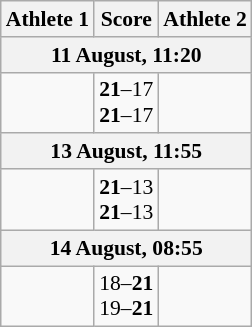<table class="wikitable" style="text-align: center; font-size:90% ">
<tr>
<th align="right">Athlete 1</th>
<th>Score</th>
<th align="left">Athlete 2</th>
</tr>
<tr>
<th colspan=3>11 August, 11:20</th>
</tr>
<tr>
<td align=right><strong></strong></td>
<td align=center><strong>21</strong>–17<br><strong>21</strong>–17</td>
<td align=left></td>
</tr>
<tr>
<th colspan=3>13 August, 11:55</th>
</tr>
<tr>
<td align=right><strong></strong></td>
<td align=center><strong>21</strong>–13<br><strong>21</strong>–13</td>
<td align=left></td>
</tr>
<tr>
<th colspan=3>14 August, 08:55</th>
</tr>
<tr>
<td align=right></td>
<td align=center>18–<strong>21</strong><br>19–<strong>21</strong></td>
<td align=left><strong></strong></td>
</tr>
</table>
